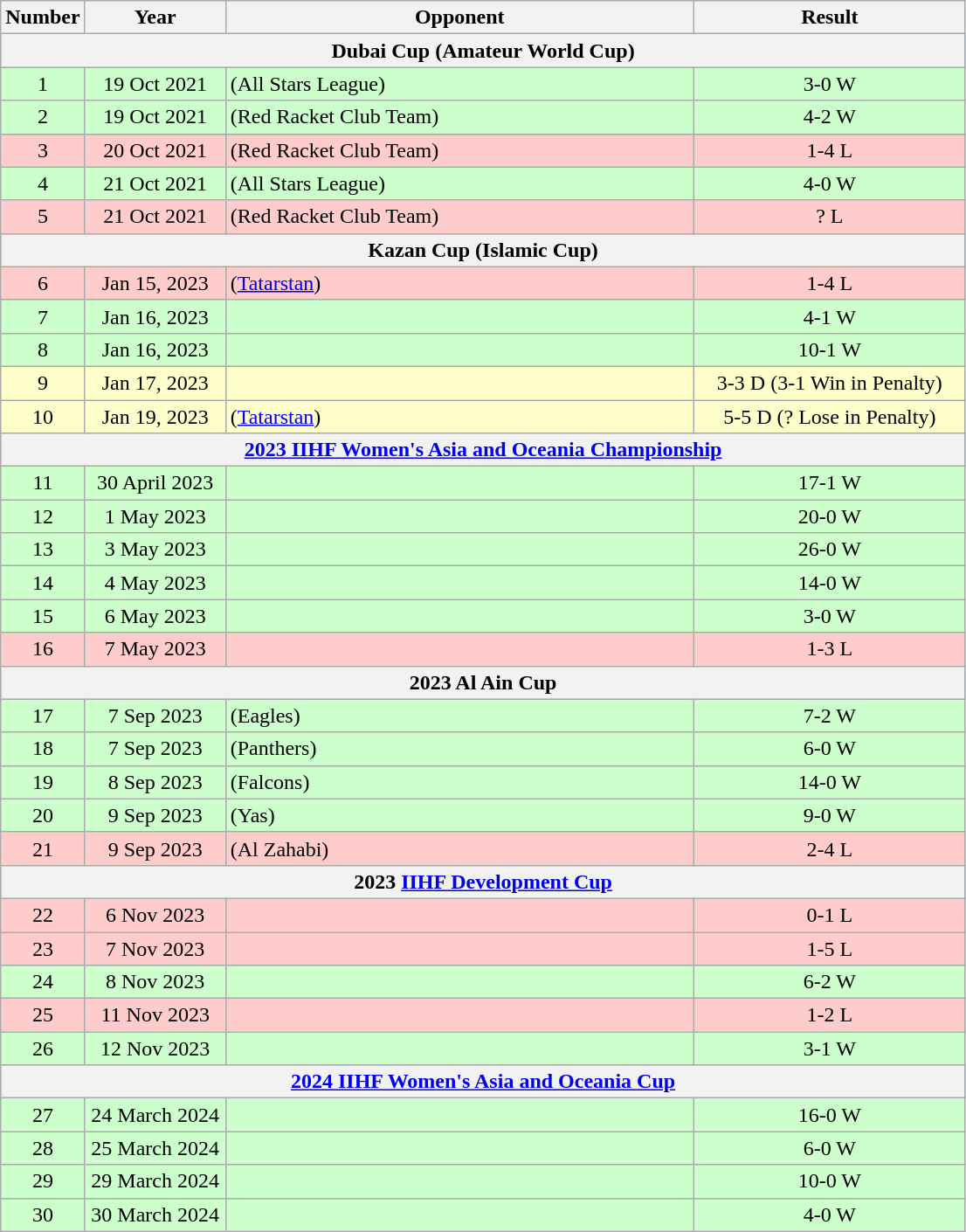<table class="wikitable sortable" style="text-align:center">
<tr>
<th width=20>Number</th>
<th width=100>Year</th>
<th width=350>Opponent</th>
<th width=200>Result</th>
</tr>
<tr style="background:#9acdff;">
<th colspan=4>Dubai Cup (Amateur World Cup)</th>
</tr>
<tr bgcolor=#CCFFCC>
<td>1</td>
<td>19 Oct 2021</td>
<td align=left> (All Stars League)</td>
<td>3-0 W</td>
</tr>
<tr bgcolor=#CCFFCC>
<td>2</td>
<td>19 Oct 2021</td>
<td align=left> (Red Racket Club Team)</td>
<td>4-2 W</td>
</tr>
<tr bgcolor=#FFCCCC>
<td>3</td>
<td>20 Oct 2021</td>
<td align=left> (Red Racket Club Team)</td>
<td>1-4 L</td>
</tr>
<tr bgcolor=#CCFFCC>
<td>4</td>
<td>21 Oct 2021</td>
<td align=left> (All Stars League)</td>
<td>4-0 W</td>
</tr>
<tr bgcolor=#FFCCCC>
<td>5</td>
<td>21 Oct 2021</td>
<td align=left> (Red Racket Club Team)</td>
<td>? L</td>
</tr>
<tr style="background:#9acdff;">
<th colspan=4>Kazan Cup (Islamic Cup)</th>
</tr>
<tr bgcolor=#FFCCCC>
<td>6</td>
<td>Jan 15, 2023</td>
<td align=left> (<a href='#'>Tatarstan</a>)</td>
<td>1-4 L</td>
</tr>
<tr bgcolor=#CCFFCC>
<td>7</td>
<td>Jan 16, 2023</td>
<td align=left></td>
<td>4-1 W</td>
</tr>
<tr bgcolor=#CCFFCC>
<td>8</td>
<td>Jan 16, 2023</td>
<td align=left></td>
<td>10-1 W</td>
</tr>
<tr bgcolor=#FFFFCC>
<td>9</td>
<td>Jan 17, 2023</td>
<td align=left></td>
<td>3-3 D (3-1 Win in Penalty)</td>
</tr>
<tr bgcolor=#FFFFCC>
<td>10</td>
<td>Jan 19, 2023</td>
<td align=left> (<a href='#'>Tatarstan</a>)</td>
<td>5-5 D (? Lose in Penalty)</td>
</tr>
<tr style="background:#9acdff;">
<th colspan=4><a href='#'>2023 IIHF Women's Asia and Oceania Championship</a></th>
</tr>
<tr bgcolor=#CCFFCC>
<td>11</td>
<td>30 April 2023</td>
<td align=left></td>
<td>17-1 W</td>
</tr>
<tr bgcolor=#CCFFCC>
<td>12</td>
<td>1 May 2023</td>
<td align=left></td>
<td>20-0 W</td>
</tr>
<tr bgcolor=#CCFFCC>
<td>13</td>
<td>3 May 2023</td>
<td align=left></td>
<td>26-0 W</td>
</tr>
<tr bgcolor=#CCFFCC>
<td>14</td>
<td>4 May 2023</td>
<td align=left></td>
<td>14-0 W</td>
</tr>
<tr bgcolor=#CCFFCC>
<td>15</td>
<td>6 May 2023</td>
<td align=left></td>
<td>3-0 W</td>
</tr>
<tr bgcolor=#FFCCCC>
<td>16</td>
<td>7 May 2023</td>
<td align=left></td>
<td>1-3 L</td>
</tr>
<tr style="background:#9acdff;">
<th colspan=4>2023 Al Ain Cup</th>
</tr>
<tr bgcolor=#CCFFCC>
<td>17</td>
<td>7 Sep 2023</td>
<td align=left> (Eagles)</td>
<td>7-2 W</td>
</tr>
<tr bgcolor=#CCFFCC>
<td>18</td>
<td>7 Sep 2023</td>
<td align=left> (Panthers)</td>
<td>6-0 W</td>
</tr>
<tr bgcolor=#CCFFCC>
<td>19</td>
<td>8 Sep 2023</td>
<td align=left> (Falcons)</td>
<td>14-0 W</td>
</tr>
<tr bgcolor=#CCFFCC>
<td>20</td>
<td>9 Sep 2023</td>
<td align=left> (Yas)</td>
<td>9-0 W</td>
</tr>
<tr bgcolor=#FFCCCC>
<td>21</td>
<td>9 Sep 2023</td>
<td align=left> (Al Zahabi)</td>
<td>2-4 L</td>
</tr>
<tr style="background:#9acdff;">
<th colspan=4>2023 <a href='#'>IIHF Development Cup</a></th>
</tr>
<tr bgcolor=#FFCCCC>
<td>22</td>
<td>6 Nov 2023</td>
<td align=left></td>
<td>0-1 L</td>
</tr>
<tr bgcolor=#FFCCCC>
<td>23</td>
<td>7 Nov 2023</td>
<td align=left></td>
<td>1-5 L</td>
</tr>
<tr bgcolor=#CCFFCC>
<td>24</td>
<td>8 Nov 2023</td>
<td align=left></td>
<td>6-2 W</td>
</tr>
<tr bgcolor=#FFCCCC>
<td>25</td>
<td>11 Nov 2023</td>
<td align=left></td>
<td>1-2 L</td>
</tr>
<tr bgcolor=#CCFFCC>
<td>26</td>
<td>12 Nov 2023</td>
<td align=left></td>
<td>3-1 W</td>
</tr>
<tr style="background:#9acdff;">
<th colspan=4><a href='#'>2024 IIHF Women's Asia and Oceania Cup</a></th>
</tr>
<tr bgcolor=#CCFFCC>
<td>27</td>
<td>24 March 2024</td>
<td align=left></td>
<td>16-0 W</td>
</tr>
<tr bgcolor=#CCFFCC>
<td>28</td>
<td>25 March 2024</td>
<td align=left></td>
<td>6-0 W</td>
</tr>
<tr bgcolor=#CCFFCC>
<td>29</td>
<td>29 March 2024</td>
<td align=left></td>
<td>10-0 W</td>
</tr>
<tr bgcolor=#CCFFCC>
<td>30</td>
<td>30 March 2024</td>
<td align=left></td>
<td>4-0 W</td>
</tr>
</table>
